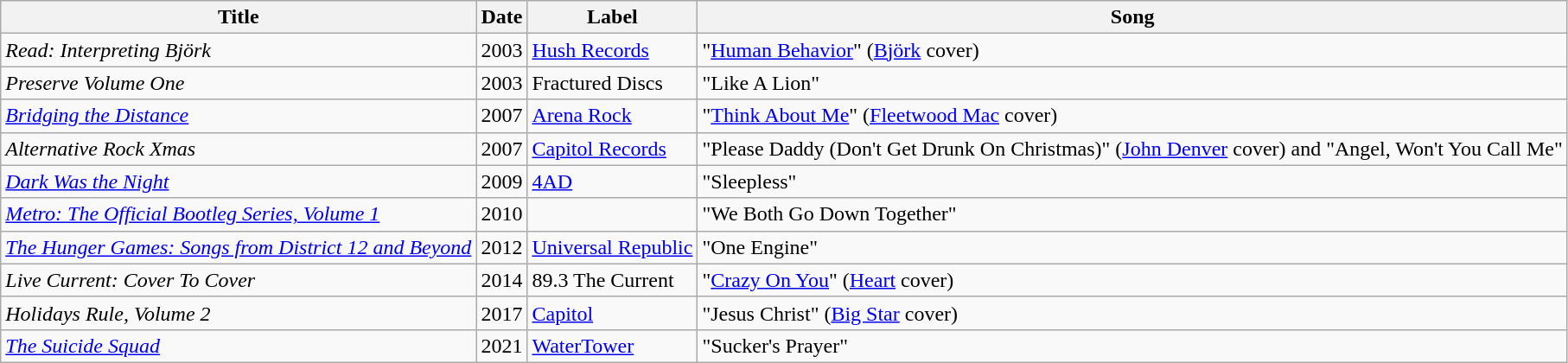<table class="wikitable">
<tr>
<th align="left">Title</th>
<th style="text-align:center;">Date</th>
<th align="left">Label</th>
<th align="left">Song</th>
</tr>
<tr>
<td align="left"><em>Read: Interpreting Björk</em></td>
<td style="text-align:center;">2003</td>
<td align="left"><a href='#'>Hush Records</a></td>
<td align="left">"<a href='#'>Human Behavior</a>" (<a href='#'>Björk</a> cover)</td>
</tr>
<tr>
<td align="left"><em>Preserve Volume One</em></td>
<td style="text-align:center;">2003</td>
<td align="left">Fractured Discs</td>
<td align="left">"Like A Lion"</td>
</tr>
<tr>
<td align="left"><em><a href='#'>Bridging the Distance</a></em></td>
<td style="text-align:center;">2007</td>
<td align="left"><a href='#'>Arena Rock</a></td>
<td align="left">"<a href='#'>Think About Me</a>" (<a href='#'>Fleetwood Mac</a> cover)</td>
</tr>
<tr>
<td align="left"><em>Alternative Rock Xmas</em></td>
<td style="text-align:center;">2007</td>
<td align="left"><a href='#'>Capitol Records</a></td>
<td align="left">"Please Daddy (Don't Get Drunk On Christmas)" (<a href='#'>John Denver</a> cover) and "Angel, Won't You Call Me"</td>
</tr>
<tr>
<td align="left"><em><a href='#'>Dark Was the Night</a></em></td>
<td style="text-align:center;">2009</td>
<td align="left"><a href='#'>4AD</a></td>
<td align="left">"Sleepless"</td>
</tr>
<tr>
<td align="left"><em><a href='#'>Metro: The Official Bootleg Series, Volume 1</a></em></td>
<td style="text-align:center;">2010</td>
<td align="left"></td>
<td align="left">"We Both Go Down Together"</td>
</tr>
<tr>
<td align="left"><em><a href='#'>The Hunger Games: Songs from District 12 and Beyond</a></em></td>
<td style="text-align:center;">2012</td>
<td align="left"><a href='#'>Universal Republic</a></td>
<td align="left">"One Engine"</td>
</tr>
<tr>
<td align="left"><em>Live Current: Cover To Cover</em></td>
<td style="text-align:center;">2014</td>
<td align="left">89.3 The Current</td>
<td align="left">"<a href='#'>Crazy On You</a>" (<a href='#'>Heart</a> cover)</td>
</tr>
<tr>
<td align="left"><em>Holidays Rule, Volume 2</em></td>
<td style="text-align:center;">2017</td>
<td align="left"><a href='#'>Capitol</a></td>
<td align="left">"Jesus Christ" (<a href='#'>Big Star</a> cover)</td>
</tr>
<tr>
<td><em><a href='#'>The Suicide Squad</a></em></td>
<td>2021</td>
<td><a href='#'>WaterTower</a></td>
<td>"Sucker's Prayer"</td>
</tr>
</table>
